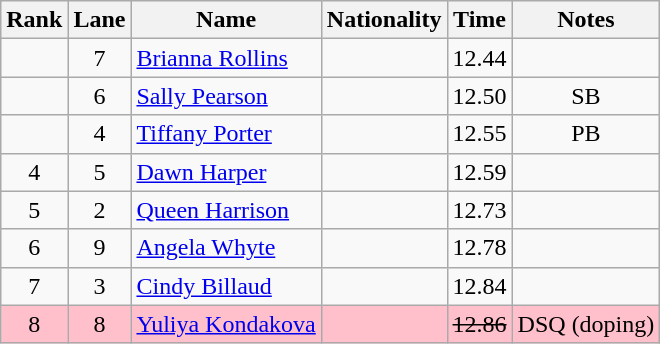<table class="wikitable sortable" style="text-align:center">
<tr>
<th>Rank</th>
<th>Lane</th>
<th>Name</th>
<th>Nationality</th>
<th>Time</th>
<th>Notes</th>
</tr>
<tr>
<td></td>
<td>7</td>
<td align=left><a href='#'>Brianna Rollins</a></td>
<td align=left></td>
<td>12.44</td>
<td></td>
</tr>
<tr>
<td></td>
<td>6</td>
<td align=left><a href='#'>Sally Pearson</a></td>
<td align=left></td>
<td>12.50</td>
<td>SB</td>
</tr>
<tr>
<td></td>
<td>4</td>
<td align=left><a href='#'>Tiffany Porter</a></td>
<td align=left></td>
<td>12.55</td>
<td>PB</td>
</tr>
<tr>
<td>4</td>
<td>5</td>
<td align=left><a href='#'>Dawn Harper</a></td>
<td align=left></td>
<td>12.59</td>
<td></td>
</tr>
<tr>
<td>5</td>
<td>2</td>
<td align=left><a href='#'>Queen Harrison</a></td>
<td align=left></td>
<td>12.73</td>
<td></td>
</tr>
<tr>
<td>6</td>
<td>9</td>
<td align=left><a href='#'>Angela Whyte</a></td>
<td align=left></td>
<td>12.78</td>
<td></td>
</tr>
<tr>
<td>7</td>
<td>3</td>
<td align=left><a href='#'>Cindy Billaud</a></td>
<td align=left></td>
<td>12.84</td>
<td></td>
</tr>
<tr bgcolor=pink>
<td>8</td>
<td>8</td>
<td align=left><a href='#'>Yuliya Kondakova</a></td>
<td align=left></td>
<td><s>12.86</s></td>
<td>DSQ (doping)</td>
</tr>
</table>
